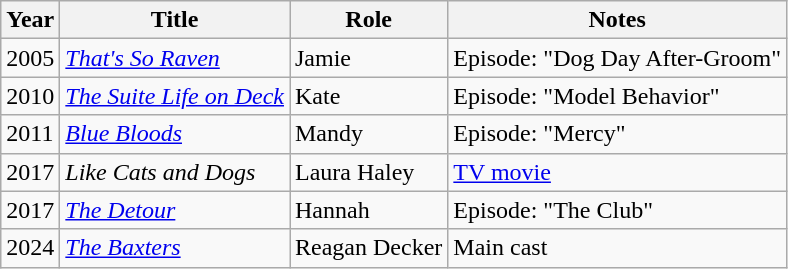<table class="wikitable sortable">
<tr>
<th>Year</th>
<th>Title</th>
<th>Role</th>
<th>Notes</th>
</tr>
<tr>
<td>2005</td>
<td><em><a href='#'>That's So Raven</a></em></td>
<td>Jamie</td>
<td>Episode: "Dog Day After-Groom"</td>
</tr>
<tr>
<td>2010</td>
<td><em><a href='#'>The Suite Life on Deck</a></em></td>
<td>Kate</td>
<td>Episode: "Model Behavior"</td>
</tr>
<tr>
<td>2011</td>
<td><em><a href='#'>Blue Bloods</a></em></td>
<td>Mandy</td>
<td>Episode: "Mercy"</td>
</tr>
<tr>
<td>2017</td>
<td><em>Like Cats and Dogs</em></td>
<td>Laura Haley</td>
<td><a href='#'>TV movie</a></td>
</tr>
<tr>
<td>2017</td>
<td><em><a href='#'>The Detour</a></em></td>
<td>Hannah</td>
<td>Episode: "The Club"</td>
</tr>
<tr>
<td>2024</td>
<td><em><a href='#'>The Baxters</a></em></td>
<td>Reagan Decker</td>
<td>Main cast</td>
</tr>
</table>
